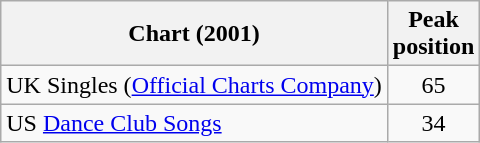<table class="wikitable sortable">
<tr>
<th>Chart (2001)</th>
<th>Peak<br>position</th>
</tr>
<tr>
<td>UK Singles (<a href='#'>Official Charts Company</a>)</td>
<td align="center">65</td>
</tr>
<tr>
<td>US <a href='#'>Dance Club Songs</a></td>
<td align="center">34</td>
</tr>
</table>
